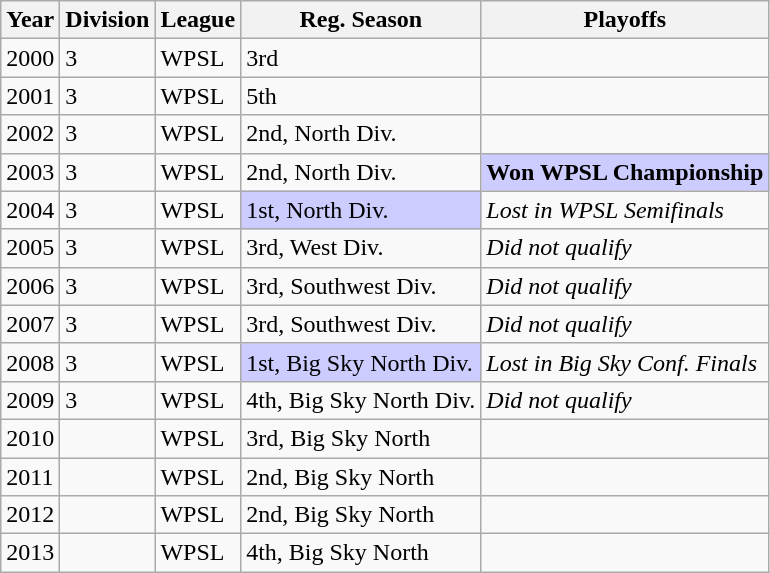<table class="wikitable">
<tr>
<th>Year</th>
<th>Division</th>
<th>League</th>
<th>Reg. Season</th>
<th>Playoffs</th>
</tr>
<tr>
<td>2000</td>
<td>3</td>
<td>WPSL</td>
<td>3rd</td>
<td></td>
</tr>
<tr>
<td>2001</td>
<td>3</td>
<td>WPSL</td>
<td>5th</td>
<td></td>
</tr>
<tr>
<td>2002</td>
<td>3</td>
<td>WPSL</td>
<td>2nd, North Div.</td>
<td></td>
</tr>
<tr>
<td>2003</td>
<td>3</td>
<td>WPSL</td>
<td>2nd, North Div.</td>
<td bgcolor=#ccccff><strong>Won WPSL Championship</strong></td>
</tr>
<tr>
<td>2004</td>
<td>3</td>
<td>WPSL</td>
<td bgcolor=#ccccff>1st, North Div.</td>
<td><em>Lost in WPSL Semifinals</em></td>
</tr>
<tr>
<td>2005</td>
<td>3</td>
<td>WPSL</td>
<td>3rd, West Div.</td>
<td><em>Did not qualify</em></td>
</tr>
<tr>
<td>2006</td>
<td>3</td>
<td>WPSL</td>
<td>3rd, Southwest Div.</td>
<td><em>Did not qualify</em></td>
</tr>
<tr>
<td>2007</td>
<td>3</td>
<td>WPSL</td>
<td>3rd, Southwest Div.</td>
<td><em>Did not qualify</em></td>
</tr>
<tr>
<td>2008</td>
<td>3</td>
<td>WPSL</td>
<td bgcolor=#ccccff>1st, Big Sky North Div.</td>
<td><em>Lost in Big Sky Conf. Finals</em></td>
</tr>
<tr>
<td>2009</td>
<td>3</td>
<td>WPSL</td>
<td>4th, Big Sky North Div.</td>
<td><em>Did not qualify</em></td>
</tr>
<tr>
<td>2010</td>
<td></td>
<td>WPSL</td>
<td>3rd, Big Sky North</td>
<td></td>
</tr>
<tr>
<td>2011</td>
<td></td>
<td>WPSL</td>
<td>2nd, Big Sky North</td>
<td></td>
</tr>
<tr>
<td>2012</td>
<td></td>
<td>WPSL</td>
<td>2nd, Big Sky North</td>
<td></td>
</tr>
<tr>
<td>2013</td>
<td></td>
<td>WPSL</td>
<td>4th, Big Sky North</td>
<td></td>
</tr>
</table>
